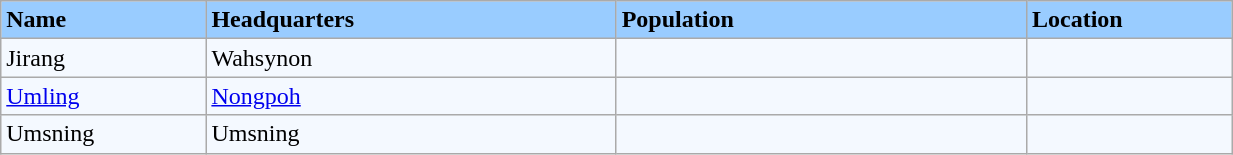<table class="wikitable sortable" width=65% style="border:1px solid black">
<tr bgcolor=#99ccff>
<td width="10%"><strong>Name</strong></td>
<td width="20%"><strong>Headquarters</strong></td>
<td width="20%"><strong>Population</strong></td>
<td width="10%"><strong>Location</strong></td>
</tr>
<tr bgcolor=#F4F9FF>
<td>Jirang</td>
<td>Wahsynon</td>
<td></td>
<td></td>
</tr>
<tr bgcolor=#F4F9FF>
<td><a href='#'>Umling</a></td>
<td><a href='#'>Nongpoh</a></td>
<td></td>
<td></td>
</tr>
<tr bgcolor=#F4F9FF>
<td>Umsning</td>
<td>Umsning</td>
<td></td>
<td></td>
</tr>
</table>
